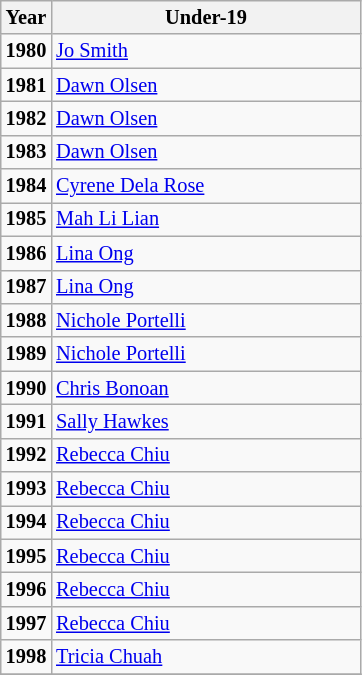<table class="wikitable sortable" style="font-size: 85%">
<tr>
<th>Year</th>
<th width=200>Under-19</th>
</tr>
<tr>
<td><strong>1980</strong></td>
<td> <a href='#'>Jo Smith</a></td>
</tr>
<tr>
<td><strong>1981</strong></td>
<td> <a href='#'>Dawn Olsen</a></td>
</tr>
<tr>
<td><strong>1982</strong></td>
<td> <a href='#'>Dawn Olsen</a></td>
</tr>
<tr>
<td><strong>1983</strong></td>
<td> <a href='#'>Dawn Olsen</a></td>
</tr>
<tr>
<td><strong>1984</strong></td>
<td> <a href='#'>Cyrene Dela Rose</a></td>
</tr>
<tr>
<td><strong>1985</strong></td>
<td> <a href='#'>Mah Li Lian</a></td>
</tr>
<tr>
<td><strong>1986</strong></td>
<td> <a href='#'>Lina Ong</a></td>
</tr>
<tr>
<td><strong>1987</strong></td>
<td> <a href='#'>Lina Ong</a></td>
</tr>
<tr>
<td><strong>1988</strong></td>
<td> <a href='#'>Nichole Portelli</a></td>
</tr>
<tr>
<td><strong>1989</strong></td>
<td> <a href='#'>Nichole Portelli</a></td>
</tr>
<tr>
<td><strong>1990</strong></td>
<td> <a href='#'>Chris Bonoan</a></td>
</tr>
<tr>
<td><strong>1991</strong></td>
<td> <a href='#'>Sally Hawkes</a></td>
</tr>
<tr>
<td><strong>1992</strong></td>
<td> <a href='#'>Rebecca Chiu</a></td>
</tr>
<tr>
<td><strong>1993</strong></td>
<td> <a href='#'>Rebecca Chiu</a></td>
</tr>
<tr>
<td><strong>1994</strong></td>
<td> <a href='#'>Rebecca Chiu</a></td>
</tr>
<tr>
<td><strong>1995</strong></td>
<td> <a href='#'>Rebecca Chiu</a></td>
</tr>
<tr>
<td><strong>1996</strong></td>
<td> <a href='#'>Rebecca Chiu</a></td>
</tr>
<tr>
<td><strong>1997</strong></td>
<td> <a href='#'>Rebecca Chiu</a></td>
</tr>
<tr>
<td><strong>1998</strong></td>
<td> <a href='#'>Tricia Chuah</a></td>
</tr>
<tr>
</tr>
</table>
